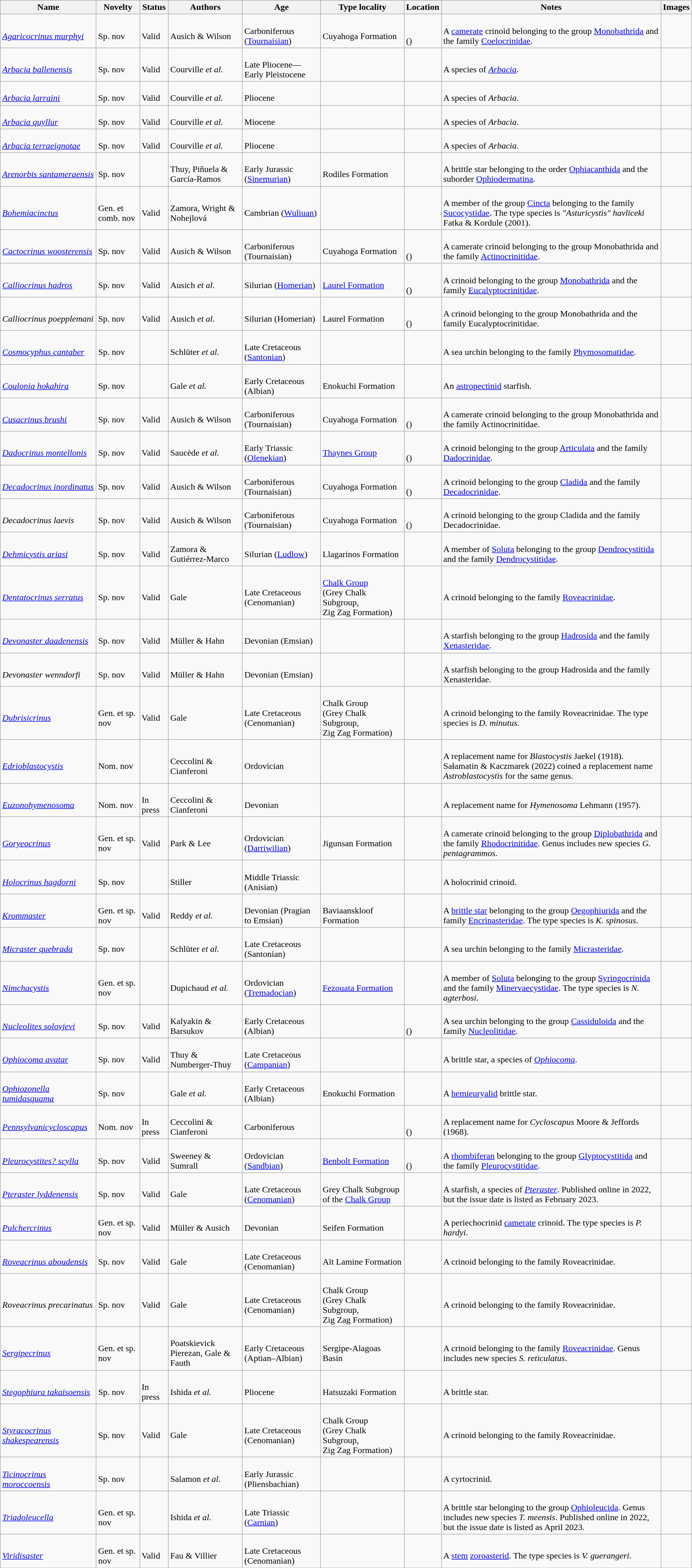<table class="wikitable sortable" align="center" width="100%">
<tr>
<th>Name</th>
<th>Novelty</th>
<th>Status</th>
<th>Authors</th>
<th>Age</th>
<th>Type locality</th>
<th>Location</th>
<th>Notes</th>
<th>Images</th>
</tr>
<tr>
<td><br><em><a href='#'>Agaricocrinus murphyi</a></em></td>
<td><br>Sp. nov</td>
<td><br>Valid</td>
<td><br>Ausich & Wilson</td>
<td><br>Carboniferous (<a href='#'>Tournaisian</a>)</td>
<td><br>Cuyahoga Formation</td>
<td><br><br>()</td>
<td><br>A <a href='#'>camerate</a> crinoid belonging to the group <a href='#'>Monobathrida</a> and the family <a href='#'>Coelocrinidae</a>.</td>
<td></td>
</tr>
<tr>
<td><br><em><a href='#'>Arbacia ballenensis</a></em></td>
<td><br>Sp. nov</td>
<td><br>Valid</td>
<td><br>Courville <em>et al.</em></td>
<td><br>Late Pliocene—Early Pleistocene</td>
<td></td>
<td><br></td>
<td><br>A species of <em><a href='#'>Arbacia</a></em>.</td>
<td></td>
</tr>
<tr>
<td><br><em><a href='#'>Arbacia larraini</a></em></td>
<td><br>Sp. nov</td>
<td><br>Valid</td>
<td><br>Courville <em>et al.</em></td>
<td><br>Pliocene</td>
<td></td>
<td><br></td>
<td><br>A species of <em>Arbacia</em>.</td>
<td></td>
</tr>
<tr>
<td><br><em><a href='#'>Arbacia quyllur</a></em></td>
<td><br>Sp. nov</td>
<td><br>Valid</td>
<td><br>Courville <em>et al.</em></td>
<td><br>Miocene</td>
<td></td>
<td><br></td>
<td><br>A species of <em>Arbacia</em>.</td>
<td></td>
</tr>
<tr>
<td><br><em><a href='#'>Arbacia terraeignotae</a></em></td>
<td><br>Sp. nov</td>
<td><br>Valid</td>
<td><br>Courville <em>et al.</em></td>
<td><br>Pliocene</td>
<td></td>
<td><br></td>
<td><br>A species of <em>Arbacia</em>.</td>
<td></td>
</tr>
<tr>
<td><br><em><a href='#'>Arenorbis santameraensis</a></em></td>
<td><br>Sp. nov</td>
<td></td>
<td><br>Thuy, Piñuela & García-Ramos</td>
<td><br>Early Jurassic (<a href='#'>Sinemurian</a>)</td>
<td><br>Rodiles Formation</td>
<td><br></td>
<td><br>A brittle star belonging to the order <a href='#'>Ophiacanthida</a> and the suborder <a href='#'>Ophiodermatina</a>.</td>
<td></td>
</tr>
<tr>
<td><br><em><a href='#'>Bohemiacinctus</a></em></td>
<td><br>Gen. et comb. nov</td>
<td><br>Valid</td>
<td><br>Zamora, Wright & Nohejlová</td>
<td><br>Cambrian (<a href='#'>Wuliuan</a>)</td>
<td></td>
<td><br></td>
<td><br>A member of the group <a href='#'>Cincta</a> belonging to the family <a href='#'>Sucocystidae</a>. The type species is <em>"Asturicystis" havliceki</em> Fatka & Kordule (2001).</td>
<td></td>
</tr>
<tr>
<td><br><em><a href='#'>Cactocrinus woosterensis</a></em></td>
<td><br>Sp. nov</td>
<td><br>Valid</td>
<td><br>Ausich & Wilson</td>
<td><br>Carboniferous (Tournaisian)</td>
<td><br>Cuyahoga Formation</td>
<td><br><br>()</td>
<td><br>A camerate crinoid belonging to the group Monobathrida and the family <a href='#'>Actinocrinitidae</a>.</td>
<td></td>
</tr>
<tr>
<td><br><em><a href='#'>Calliocrinus hadros</a></em></td>
<td><br>Sp. nov</td>
<td><br>Valid</td>
<td><br>Ausich <em>et al.</em></td>
<td><br>Silurian (<a href='#'>Homerian</a>)</td>
<td><br><a href='#'>Laurel Formation</a></td>
<td><br><br>()</td>
<td><br>A crinoid belonging to the group <a href='#'>Monobathrida</a> and the family <a href='#'>Eucalyptocrinitidae</a>.</td>
<td></td>
</tr>
<tr>
<td><br><em>Calliocrinus poepplemani</em></td>
<td><br>Sp. nov</td>
<td><br>Valid</td>
<td><br>Ausich <em>et al.</em></td>
<td><br>Silurian (Homerian)</td>
<td><br>Laurel Formation</td>
<td><br><br>()</td>
<td><br>A crinoid belonging to the group Monobathrida and the family Eucalyptocrinitidae.</td>
<td></td>
</tr>
<tr>
<td><br><em><a href='#'>Cosmocyphus cantaber</a></em></td>
<td><br>Sp. nov</td>
<td></td>
<td><br>Schlüter <em>et al.</em></td>
<td><br>Late Cretaceous (<a href='#'>Santonian</a>)</td>
<td></td>
<td><br></td>
<td><br>A sea urchin belonging to the family <a href='#'>Phymosomatidae</a>.</td>
<td></td>
</tr>
<tr>
<td><br><em><a href='#'>Coulonia hokahira</a></em></td>
<td><br>Sp. nov</td>
<td></td>
<td><br>Gale <em>et al.</em></td>
<td><br>Early Cretaceous (Albian)</td>
<td><br>Enokuchi Formation</td>
<td><br></td>
<td><br>An <a href='#'>astropectinid</a> starfish.</td>
<td></td>
</tr>
<tr>
<td><br><em><a href='#'>Cusacrinus brushi</a></em></td>
<td><br>Sp. nov</td>
<td><br>Valid</td>
<td><br>Ausich & Wilson</td>
<td><br>Carboniferous (Tournaisian)</td>
<td><br>Cuyahoga Formation</td>
<td><br><br>()</td>
<td><br>A camerate crinoid belonging to the group Monobathrida and the family Actinocrinitidae.</td>
<td></td>
</tr>
<tr>
<td><br><em><a href='#'>Dadocrinus montellonis</a></em></td>
<td><br>Sp. nov</td>
<td><br>Valid</td>
<td><br>Saucède <em>et al.</em></td>
<td><br>Early Triassic (<a href='#'>Olenekian</a>)</td>
<td><br><a href='#'>Thaynes Group</a></td>
<td><br><br>()</td>
<td><br>A crinoid belonging to the group <a href='#'>Articulata</a> and the family <a href='#'>Dadocrinidae</a>.</td>
<td></td>
</tr>
<tr>
<td><br><em><a href='#'>Decadocrinus inordinatus</a></em></td>
<td><br>Sp. nov</td>
<td><br>Valid</td>
<td><br>Ausich & Wilson</td>
<td><br>Carboniferous (Tournaisian)</td>
<td><br>Cuyahoga Formation</td>
<td><br><br>()</td>
<td><br>A crinoid belonging to the group <a href='#'>Cladida</a> and the family <a href='#'>Decadocrinidae</a>.</td>
<td></td>
</tr>
<tr>
<td><br><em>Decadocrinus laevis</em></td>
<td><br>Sp. nov</td>
<td><br>Valid</td>
<td><br>Ausich & Wilson</td>
<td><br>Carboniferous (Tournaisian)</td>
<td><br>Cuyahoga Formation</td>
<td><br><br>()</td>
<td><br>A crinoid belonging to the group Cladida and the family Decadocrinidae.</td>
<td></td>
</tr>
<tr>
<td><br><em><a href='#'>Dehmicystis ariasi</a></em></td>
<td><br>Sp. nov</td>
<td><br>Valid</td>
<td><br>Zamora & Gutiérrez-Marco</td>
<td><br>Silurian (<a href='#'>Ludlow</a>)</td>
<td><br>Llagarinos Formation</td>
<td><br></td>
<td><br>A member of <a href='#'>Soluta</a> belonging to the group <a href='#'>Dendrocystitida</a> and the family <a href='#'>Dendrocystitidae</a>.</td>
<td></td>
</tr>
<tr>
<td><br><em><a href='#'>Dentatocrinus serratus</a></em></td>
<td><br>Sp. nov</td>
<td><br>Valid</td>
<td><br>Gale</td>
<td><br>Late Cretaceous (Cenomanian)</td>
<td><br><a href='#'>Chalk Group</a><br>(Grey Chalk Subgroup,<br>Zig Zag Formation)</td>
<td><br></td>
<td><br>A crinoid belonging to the family <a href='#'>Roveacrinidae</a>.</td>
<td></td>
</tr>
<tr>
<td><br><em><a href='#'>Devonaster daadenensis</a></em></td>
<td><br>Sp. nov</td>
<td><br>Valid</td>
<td><br>Müller & Hahn</td>
<td><br>Devonian (Emsian)</td>
<td></td>
<td><br></td>
<td><br>A starfish belonging to the group <a href='#'>Hadrosida</a> and the family <a href='#'>Xenasteridae</a>.</td>
<td></td>
</tr>
<tr>
<td><br><em>Devonaster wenndorfi</em></td>
<td><br>Sp. nov</td>
<td><br>Valid</td>
<td><br>Müller & Hahn</td>
<td><br>Devonian (Emsian)</td>
<td></td>
<td><br></td>
<td><br>A starfish belonging to the group Hadrosida and the family Xenasteridae.</td>
<td></td>
</tr>
<tr>
<td><br><em><a href='#'>Dubrisicrinus</a></em></td>
<td><br>Gen. et sp. nov</td>
<td><br>Valid</td>
<td><br>Gale</td>
<td><br>Late Cretaceous (Cenomanian)</td>
<td><br>Chalk Group<br>(Grey Chalk Subgroup,<br>Zig Zag Formation)</td>
<td><br></td>
<td><br>A crinoid belonging to the family Roveacrinidae. The type species is <em>D. minutus</em>.</td>
<td></td>
</tr>
<tr>
<td><br><em><a href='#'>Edrioblastocystis</a></em></td>
<td><br>Nom. nov</td>
<td></td>
<td><br>Ceccolini & Cianferoni</td>
<td><br>Ordovician</td>
<td></td>
<td><br></td>
<td><br>A replacement name for <em>Blastocystis</em> Jaekel (1918). Sałamatin & Kaczmarek (2022) coined a replacement name <em>Astroblastocystis</em> for the same genus.</td>
<td></td>
</tr>
<tr>
<td><br><em><a href='#'>Euzonohymenosoma</a></em></td>
<td><br>Nom. nov</td>
<td><br>In press</td>
<td><br>Ceccolini & Cianferoni</td>
<td><br>Devonian</td>
<td></td>
<td><br></td>
<td><br>A replacement name for <em>Hymenosoma</em> Lehmann (1957).</td>
<td></td>
</tr>
<tr>
<td><br><em><a href='#'>Goryeocrinus</a></em></td>
<td><br>Gen. et sp. nov</td>
<td><br>Valid</td>
<td><br>Park & Lee</td>
<td><br>Ordovician (<a href='#'>Darriwilian</a>)</td>
<td><br>Jigunsan Formation</td>
<td><br></td>
<td><br>A camerate crinoid belonging to the group <a href='#'>Diplobathrida</a> and the family <a href='#'>Rhodocrinitidae</a>. Genus includes new species <em>G. pentagrammos</em>.</td>
<td></td>
</tr>
<tr>
<td><br><em><a href='#'>Holocrinus hagdorni</a></em></td>
<td><br>Sp. nov</td>
<td></td>
<td><br>Stiller</td>
<td><br>Middle Triassic (Anisian)</td>
<td></td>
<td><br></td>
<td><br>A holocrinid crinoid.</td>
<td></td>
</tr>
<tr>
<td><br><em><a href='#'>Krommaster</a></em></td>
<td><br>Gen. et sp. nov</td>
<td><br>Valid</td>
<td><br>Reddy <em>et al.</em></td>
<td><br>Devonian (Pragian to Emsian)</td>
<td><br>Baviaanskloof Formation</td>
<td><br></td>
<td><br>A <a href='#'>brittle star</a> belonging to the group <a href='#'>Oegophiurida</a> and the family <a href='#'>Encrinasteridae</a>. The type species is <em>K. spinosus</em>.</td>
<td></td>
</tr>
<tr>
<td><br><em><a href='#'>Micraster quebrada</a></em></td>
<td><br>Sp. nov</td>
<td></td>
<td><br>Schlüter <em>et al.</em></td>
<td><br>Late Cretaceous (Santonian)</td>
<td></td>
<td><br></td>
<td><br>A sea urchin belonging to the family <a href='#'>Micrasteridae</a>.</td>
<td></td>
</tr>
<tr>
<td><br><em><a href='#'>Nimchacystis</a></em></td>
<td><br>Gen. et sp. nov</td>
<td></td>
<td><br>Dupichaud <em>et al.</em></td>
<td><br>Ordovician (<a href='#'>Tremadocian</a>)</td>
<td><br><a href='#'>Fezouata Formation</a></td>
<td><br></td>
<td><br>A member of <a href='#'>Soluta</a> belonging to the group <a href='#'>Syringocrinida</a> and the family <a href='#'>Minervaecystidae</a>. The type species is <em>N. agterbosi</em>.</td>
<td></td>
</tr>
<tr>
<td><br><em><a href='#'>Nucleolites solovjevi</a></em></td>
<td><br>Sp. nov</td>
<td><br>Valid</td>
<td><br>Kalyakin & Barsukov</td>
<td><br>Early Cretaceous (Albian)</td>
<td></td>
<td><br><br>()</td>
<td><br>A sea urchin belonging to the group <a href='#'>Cassiduloida</a> and the family <a href='#'>Nucleolitidae</a>.</td>
<td></td>
</tr>
<tr>
<td><br><em><a href='#'>Ophiocoma avatar</a></em></td>
<td><br>Sp. nov</td>
<td><br>Valid</td>
<td><br>Thuy & Numberger-Thuy</td>
<td><br>Late Cretaceous (<a href='#'>Campanian</a>)</td>
<td></td>
<td><br></td>
<td><br>A brittle star, a species of <em><a href='#'>Ophiocoma</a></em>.</td>
<td></td>
</tr>
<tr>
<td><br><em><a href='#'>Ophiozonella tumidasquama</a></em></td>
<td><br>Sp. nov</td>
<td></td>
<td><br>Gale <em>et al.</em></td>
<td><br>Early Cretaceous (Albian)</td>
<td><br>Enokuchi Formation</td>
<td><br></td>
<td><br>A <a href='#'>hemieuryalid</a> brittle star.</td>
<td></td>
</tr>
<tr>
<td><br><em><a href='#'>Pennsylvanicycloscapus</a></em></td>
<td><br>Nom. nov</td>
<td><br>In press</td>
<td><br>Ceccolini & Cianferoni</td>
<td><br>Carboniferous</td>
<td></td>
<td><br><br>()</td>
<td><br>A replacement name for <em>Cycloscapus</em> Moore & Jeffords (1968).</td>
<td></td>
</tr>
<tr>
<td><br><em><a href='#'>Pleurocystites? scylla</a></em></td>
<td><br>Sp. nov</td>
<td><br>Valid</td>
<td><br>Sweeney & Sumrall</td>
<td><br>Ordovician (<a href='#'>Sandbian</a>)</td>
<td><br><a href='#'>Benbolt Formation</a></td>
<td><br><br>()</td>
<td><br>A <a href='#'>rhombiferan</a> belonging to the group <a href='#'>Glyptocystitida</a> and the family <a href='#'>Pleurocystitidae</a>.</td>
<td></td>
</tr>
<tr>
<td><br><em><a href='#'>Pteraster lyddenensis</a></em></td>
<td><br>Sp. nov</td>
<td><br>Valid</td>
<td><br>Gale</td>
<td><br>Late Cretaceous (<a href='#'>Cenomanian</a>)</td>
<td><br>Grey Chalk Subgroup of the <a href='#'>Chalk Group</a></td>
<td><br></td>
<td><br>A starfish, a species of <em><a href='#'>Pteraster</a></em>. Published online in 2022, but the issue date is listed as February 2023.</td>
<td></td>
</tr>
<tr>
<td><br><em><a href='#'>Pulchercrinus</a></em></td>
<td><br>Gen. et sp. nov</td>
<td><br>Valid</td>
<td><br>Müller & Ausich</td>
<td><br>Devonian</td>
<td><br>Seifen Formation</td>
<td><br></td>
<td><br>A periechocrinid <a href='#'>camerate</a> crinoid. The type species is <em>P. hardyi</em>.</td>
<td></td>
</tr>
<tr>
<td><br><em><a href='#'>Roveacrinus aboudensis</a></em></td>
<td><br>Sp. nov</td>
<td><br>Valid</td>
<td><br>Gale</td>
<td><br>Late Cretaceous (Cenomanian)</td>
<td><br>Aït Lamine Formation</td>
<td><br><br>
</td>
<td><br>A crinoid belonging to the family Roveacrinidae.</td>
<td></td>
</tr>
<tr>
<td><br><em>Roveacrinus precarinatus</em></td>
<td><br>Sp. nov</td>
<td><br>Valid</td>
<td><br>Gale</td>
<td><br>Late Cretaceous (Cenomanian)</td>
<td><br>Chalk Group<br>(Grey Chalk Subgroup,<br>Zig Zag Formation)</td>
<td><br></td>
<td><br>A crinoid belonging to the family Roveacrinidae.</td>
<td></td>
</tr>
<tr>
<td><br><em><a href='#'>Sergipecrinus</a></em></td>
<td><br>Gen. et sp. nov</td>
<td></td>
<td><br>Poatskievick Pierezan, Gale & Fauth</td>
<td><br>Early Cretaceous (Aptian–Albian)</td>
<td><br>Sergipe-Alagoas Basin</td>
<td><br></td>
<td><br>A crinoid belonging to the family <a href='#'>Roveacrinidae</a>. Genus includes new species <em>S. reticulatus</em>.</td>
<td></td>
</tr>
<tr>
<td><br><em><a href='#'>Stegophiura takaisoensis</a></em></td>
<td><br>Sp. nov</td>
<td><br>In press</td>
<td><br>Ishida <em>et al.</em></td>
<td><br>Pliocene</td>
<td><br>Hatsuzaki Formation</td>
<td><br></td>
<td><br>A brittle star.</td>
<td></td>
</tr>
<tr>
<td><br><em><a href='#'>Styracocrinus shakespearensis</a></em></td>
<td><br>Sp. nov</td>
<td><br>Valid</td>
<td><br>Gale</td>
<td><br>Late Cretaceous (Cenomanian)</td>
<td><br>Chalk Group<br>(Grey Chalk Subgroup,<br>Zig Zag Formation)</td>
<td><br></td>
<td><br>A crinoid belonging to the family Roveacrinidae.</td>
<td></td>
</tr>
<tr>
<td><br><em><a href='#'>Ticinocrinus moroccoensis</a></em></td>
<td><br>Sp. nov</td>
<td></td>
<td><br>Salamon <em>et al.</em></td>
<td><br>Early Jurassic (Pliensbachian)</td>
<td></td>
<td><br></td>
<td><br>A cyrtocrinid.</td>
<td></td>
</tr>
<tr>
<td><br><em><a href='#'>Triadoleucella</a></em></td>
<td><br>Gen. et sp. nov</td>
<td></td>
<td><br>Ishida <em>et al.</em></td>
<td><br>Late Triassic (<a href='#'>Carnian</a>)</td>
<td></td>
<td><br></td>
<td><br>A brittle star belonging to the group <a href='#'>Ophioleucida</a>. Genus includes new species <em>T. meensis</em>. Published online in 2022, but the issue date is listed as April 2023.</td>
<td></td>
</tr>
<tr>
<td><br><em><a href='#'>Viridisaster</a></em></td>
<td><br>Gen. et sp. nov</td>
<td><br>Valid</td>
<td><br>Fau & Villier</td>
<td><br>Late Cretaceous (Cenomanian)</td>
<td></td>
<td><br></td>
<td><br>A <a href='#'>stem</a> <a href='#'>zoroasterid</a>. The type species is <em>V. guerangeri</em>.</td>
<td></td>
</tr>
<tr>
</tr>
</table>
